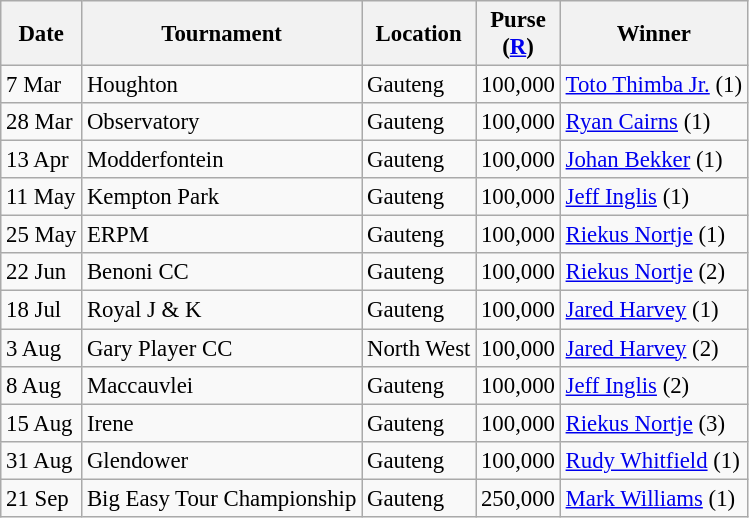<table class="wikitable" style="font-size:95%;">
<tr>
<th>Date</th>
<th>Tournament</th>
<th>Location</th>
<th>Purse<br>(<a href='#'>R</a>)</th>
<th>Winner</th>
</tr>
<tr>
<td>7 Mar</td>
<td>Houghton</td>
<td>Gauteng</td>
<td align=right>100,000</td>
<td> <a href='#'>Toto Thimba Jr.</a> (1)</td>
</tr>
<tr>
<td>28 Mar</td>
<td>Observatory</td>
<td>Gauteng</td>
<td align=right>100,000</td>
<td> <a href='#'>Ryan Cairns</a> (1)</td>
</tr>
<tr>
<td>13 Apr</td>
<td>Modderfontein</td>
<td>Gauteng</td>
<td align=right>100,000</td>
<td> <a href='#'>Johan Bekker</a> (1)</td>
</tr>
<tr>
<td>11 May</td>
<td>Kempton Park</td>
<td>Gauteng</td>
<td align=right>100,000</td>
<td> <a href='#'>Jeff Inglis</a> (1)</td>
</tr>
<tr>
<td>25 May</td>
<td>ERPM</td>
<td>Gauteng</td>
<td align=right>100,000</td>
<td> <a href='#'>Riekus Nortje</a> (1)</td>
</tr>
<tr>
<td>22 Jun</td>
<td>Benoni CC</td>
<td>Gauteng</td>
<td align=right>100,000</td>
<td> <a href='#'>Riekus Nortje</a> (2)</td>
</tr>
<tr>
<td>18 Jul</td>
<td>Royal J & K</td>
<td>Gauteng</td>
<td align=right>100,000</td>
<td> <a href='#'>Jared Harvey</a> (1)</td>
</tr>
<tr>
<td>3 Aug</td>
<td>Gary Player CC</td>
<td>North West</td>
<td align=right>100,000</td>
<td> <a href='#'>Jared Harvey</a> (2)</td>
</tr>
<tr>
<td>8 Aug</td>
<td>Maccauvlei</td>
<td>Gauteng</td>
<td align=right>100,000</td>
<td> <a href='#'>Jeff Inglis</a> (2)</td>
</tr>
<tr>
<td>15 Aug</td>
<td>Irene</td>
<td>Gauteng</td>
<td align=right>100,000</td>
<td> <a href='#'>Riekus Nortje</a> (3)</td>
</tr>
<tr>
<td>31 Aug</td>
<td>Glendower</td>
<td>Gauteng</td>
<td align=right>100,000</td>
<td> <a href='#'>Rudy Whitfield</a> (1)</td>
</tr>
<tr>
<td>21 Sep</td>
<td>Big Easy Tour Championship</td>
<td>Gauteng</td>
<td align=right>250,000</td>
<td> <a href='#'>Mark Williams</a> (1)</td>
</tr>
</table>
